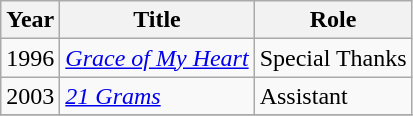<table class="wikitable">
<tr>
<th>Year</th>
<th>Title</th>
<th>Role</th>
</tr>
<tr>
<td>1996</td>
<td><em><a href='#'>Grace of My Heart</a></em></td>
<td>Special Thanks</td>
</tr>
<tr>
<td>2003</td>
<td><em><a href='#'>21 Grams</a></em></td>
<td>Assistant</td>
</tr>
<tr>
</tr>
</table>
